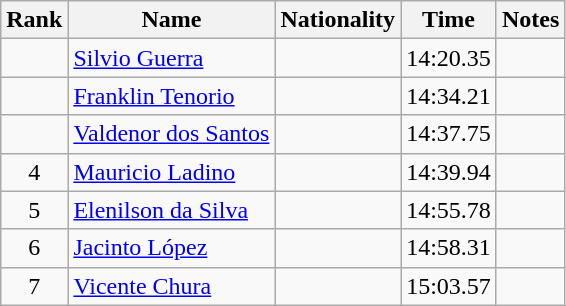<table class="wikitable sortable" style="text-align:center">
<tr>
<th>Rank</th>
<th>Name</th>
<th>Nationality</th>
<th>Time</th>
<th>Notes</th>
</tr>
<tr>
<td></td>
<td align=left><a href='#'>Silvio Guerra</a></td>
<td align=left></td>
<td>14:20.35</td>
<td></td>
</tr>
<tr>
<td></td>
<td align=left><a href='#'>Franklin Tenorio</a></td>
<td align=left></td>
<td>14:34.21</td>
<td></td>
</tr>
<tr>
<td></td>
<td align=left><a href='#'>Valdenor dos Santos</a></td>
<td align=left></td>
<td>14:37.75</td>
<td></td>
</tr>
<tr>
<td>4</td>
<td align=left><a href='#'>Mauricio Ladino</a></td>
<td align=left></td>
<td>14:39.94</td>
<td></td>
</tr>
<tr>
<td>5</td>
<td align=left><a href='#'>Elenilson da Silva</a></td>
<td align=left></td>
<td>14:55.78</td>
<td></td>
</tr>
<tr>
<td>6</td>
<td align=left><a href='#'>Jacinto López</a></td>
<td align=left></td>
<td>14:58.31</td>
<td></td>
</tr>
<tr>
<td>7</td>
<td align=left><a href='#'>Vicente Chura</a></td>
<td align=left></td>
<td>15:03.57</td>
<td></td>
</tr>
</table>
